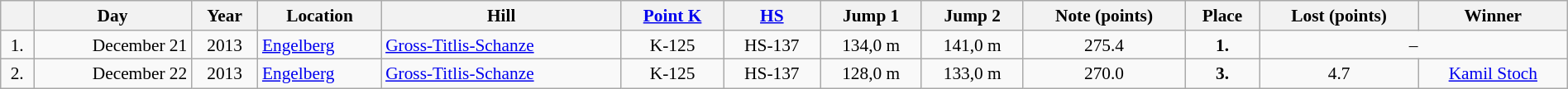<table width=100% style="font-size: 89%; text-align:center" class=wikitable>
<tr>
<th></th>
<th>Day</th>
<th>Year</th>
<th>Location</th>
<th>Hill</th>
<th><a href='#'>Point K</a></th>
<th><a href='#'>HS</a></th>
<th>Jump 1</th>
<th>Jump 2</th>
<th>Note (points)</th>
<th>Place</th>
<th>Lost (points)</th>
<th>Winner</th>
</tr>
<tr>
<td>1.</td>
<td align=right>December 21</td>
<td>2013</td>
<td align=left><a href='#'>Engelberg</a></td>
<td align=left><a href='#'>Gross-Titlis-Schanze</a></td>
<td>K-125</td>
<td>HS-137</td>
<td>134,0 m</td>
<td>141,0 m</td>
<td>275.4</td>
<td><strong>1.</strong></td>
<td colspan=2>–</td>
</tr>
<tr>
<td>2.</td>
<td align=right>December 22</td>
<td>2013</td>
<td align=left><a href='#'>Engelberg</a></td>
<td align=left><a href='#'>Gross-Titlis-Schanze</a></td>
<td>K-125</td>
<td>HS-137</td>
<td>128,0 m</td>
<td>133,0 m</td>
<td>270.0</td>
<td><strong>3.</strong></td>
<td>4.7</td>
<td><a href='#'>Kamil Stoch</a></td>
</tr>
</table>
